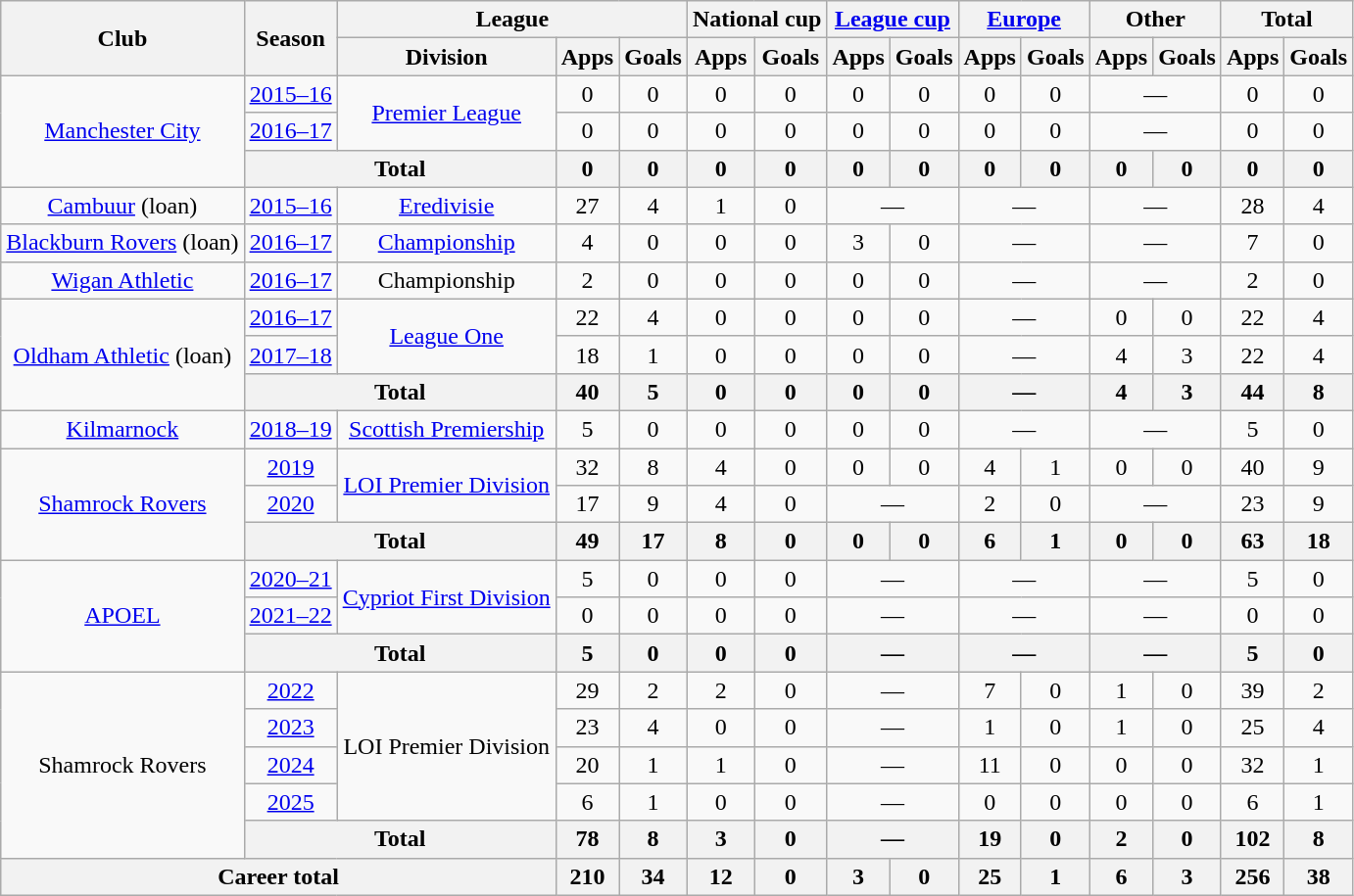<table class="wikitable" style="text-align:center">
<tr>
<th rowspan="2">Club</th>
<th rowspan="2">Season</th>
<th colspan="3">League</th>
<th colspan="2">National cup</th>
<th colspan="2"><a href='#'>League cup</a></th>
<th colspan="2"><a href='#'>Europe</a></th>
<th colspan="2">Other</th>
<th colspan="2">Total</th>
</tr>
<tr>
<th>Division</th>
<th>Apps</th>
<th>Goals</th>
<th>Apps</th>
<th>Goals</th>
<th>Apps</th>
<th>Goals</th>
<th>Apps</th>
<th>Goals</th>
<th>Apps</th>
<th>Goals</th>
<th>Apps</th>
<th>Goals</th>
</tr>
<tr>
<td rowspan="3"><a href='#'>Manchester City</a></td>
<td><a href='#'>2015–16</a></td>
<td rowspan="2"><a href='#'>Premier League</a></td>
<td>0</td>
<td>0</td>
<td>0</td>
<td>0</td>
<td>0</td>
<td>0</td>
<td>0</td>
<td>0</td>
<td colspan="2">—</td>
<td>0</td>
<td>0</td>
</tr>
<tr>
<td><a href='#'>2016–17</a></td>
<td>0</td>
<td>0</td>
<td>0</td>
<td>0</td>
<td>0</td>
<td>0</td>
<td>0</td>
<td>0</td>
<td colspan="2">—</td>
<td>0</td>
<td>0</td>
</tr>
<tr>
<th colspan="2">Total</th>
<th>0</th>
<th>0</th>
<th>0</th>
<th>0</th>
<th>0</th>
<th>0</th>
<th>0</th>
<th>0</th>
<th>0</th>
<th>0</th>
<th>0</th>
<th>0</th>
</tr>
<tr>
<td><a href='#'>Cambuur</a> (loan)</td>
<td><a href='#'>2015–16</a></td>
<td><a href='#'>Eredivisie</a></td>
<td>27</td>
<td>4</td>
<td>1</td>
<td>0</td>
<td colspan="2">—</td>
<td colspan="2">—</td>
<td colspan="2">—</td>
<td>28</td>
<td>4</td>
</tr>
<tr>
<td><a href='#'>Blackburn Rovers</a> (loan)</td>
<td><a href='#'>2016–17</a></td>
<td><a href='#'>Championship</a></td>
<td>4</td>
<td>0</td>
<td>0</td>
<td>0</td>
<td>3</td>
<td>0</td>
<td colspan="2">—</td>
<td colspan="2">—</td>
<td>7</td>
<td>0</td>
</tr>
<tr>
<td><a href='#'>Wigan Athletic</a></td>
<td><a href='#'>2016–17</a></td>
<td>Championship</td>
<td>2</td>
<td>0</td>
<td>0</td>
<td>0</td>
<td>0</td>
<td>0</td>
<td colspan="2">—</td>
<td colspan="2">—</td>
<td>2</td>
<td>0</td>
</tr>
<tr>
<td rowspan="3"><a href='#'>Oldham Athletic</a> (loan)</td>
<td><a href='#'>2016–17</a></td>
<td rowspan="2"><a href='#'>League One</a></td>
<td>22</td>
<td>4</td>
<td>0</td>
<td>0</td>
<td>0</td>
<td>0</td>
<td colspan="2">—</td>
<td>0</td>
<td>0</td>
<td>22</td>
<td>4</td>
</tr>
<tr>
<td><a href='#'>2017–18</a></td>
<td>18</td>
<td>1</td>
<td>0</td>
<td>0</td>
<td>0</td>
<td>0</td>
<td colspan="2">—</td>
<td>4</td>
<td>3</td>
<td>22</td>
<td>4</td>
</tr>
<tr>
<th colspan="2">Total</th>
<th>40</th>
<th>5</th>
<th>0</th>
<th>0</th>
<th>0</th>
<th>0</th>
<th colspan="2">—</th>
<th>4</th>
<th>3</th>
<th>44</th>
<th>8</th>
</tr>
<tr>
<td><a href='#'>Kilmarnock</a></td>
<td><a href='#'>2018–19</a></td>
<td><a href='#'>Scottish Premiership</a></td>
<td>5</td>
<td>0</td>
<td>0</td>
<td>0</td>
<td>0</td>
<td>0</td>
<td colspan="2">—</td>
<td colspan="2">—</td>
<td>5</td>
<td>0</td>
</tr>
<tr>
<td rowspan="3"><a href='#'>Shamrock Rovers</a></td>
<td><a href='#'>2019</a></td>
<td rowspan="2"><a href='#'>LOI Premier Division</a></td>
<td>32</td>
<td>8</td>
<td>4</td>
<td>0</td>
<td>0</td>
<td>0</td>
<td>4</td>
<td>1</td>
<td>0</td>
<td>0</td>
<td>40</td>
<td>9</td>
</tr>
<tr>
<td><a href='#'>2020</a></td>
<td>17</td>
<td>9</td>
<td>4</td>
<td>0</td>
<td colspan="2">—</td>
<td>2</td>
<td>0</td>
<td colspan="2">—</td>
<td>23</td>
<td>9</td>
</tr>
<tr>
<th colspan="2">Total</th>
<th>49</th>
<th>17</th>
<th>8</th>
<th>0</th>
<th>0</th>
<th>0</th>
<th>6</th>
<th>1</th>
<th>0</th>
<th>0</th>
<th>63</th>
<th>18</th>
</tr>
<tr>
<td rowspan="3"><a href='#'>APOEL</a></td>
<td><a href='#'>2020–21</a></td>
<td rowspan="2"><a href='#'>Cypriot First Division</a></td>
<td>5</td>
<td>0</td>
<td>0</td>
<td>0</td>
<td colspan="2">—</td>
<td colspan="2">—</td>
<td colspan="2">—</td>
<td>5</td>
<td>0</td>
</tr>
<tr>
<td><a href='#'>2021–22</a></td>
<td>0</td>
<td>0</td>
<td>0</td>
<td>0</td>
<td colspan="2">—</td>
<td colspan="2">—</td>
<td colspan="2">—</td>
<td>0</td>
<td>0</td>
</tr>
<tr>
<th colspan="2">Total</th>
<th>5</th>
<th>0</th>
<th>0</th>
<th>0</th>
<th colspan="2">—</th>
<th colspan="2">—</th>
<th colspan="2">—</th>
<th>5</th>
<th>0</th>
</tr>
<tr>
<td rowspan="5">Shamrock Rovers</td>
<td><a href='#'>2022</a></td>
<td rowspan="4">LOI Premier Division</td>
<td>29</td>
<td>2</td>
<td>2</td>
<td>0</td>
<td colspan="2">—</td>
<td>7</td>
<td>0</td>
<td>1</td>
<td>0</td>
<td>39</td>
<td>2</td>
</tr>
<tr>
<td><a href='#'>2023</a></td>
<td>23</td>
<td>4</td>
<td>0</td>
<td>0</td>
<td colspan="2">—</td>
<td>1</td>
<td>0</td>
<td>1</td>
<td>0</td>
<td>25</td>
<td>4</td>
</tr>
<tr>
<td><a href='#'>2024</a></td>
<td>20</td>
<td>1</td>
<td>1</td>
<td>0</td>
<td colspan="2">—</td>
<td>11</td>
<td>0</td>
<td>0</td>
<td>0</td>
<td>32</td>
<td>1</td>
</tr>
<tr>
<td><a href='#'>2025</a></td>
<td>6</td>
<td>1</td>
<td>0</td>
<td>0</td>
<td colspan="2">—</td>
<td>0</td>
<td>0</td>
<td>0</td>
<td>0</td>
<td>6</td>
<td>1</td>
</tr>
<tr>
<th colspan="2">Total</th>
<th>78</th>
<th>8</th>
<th>3</th>
<th>0</th>
<th colspan="2">—</th>
<th>19</th>
<th>0</th>
<th>2</th>
<th>0</th>
<th>102</th>
<th>8</th>
</tr>
<tr>
<th colspan="3">Career total</th>
<th>210</th>
<th>34</th>
<th>12</th>
<th>0</th>
<th>3</th>
<th>0</th>
<th>25</th>
<th>1</th>
<th>6</th>
<th>3</th>
<th>256</th>
<th>38</th>
</tr>
</table>
